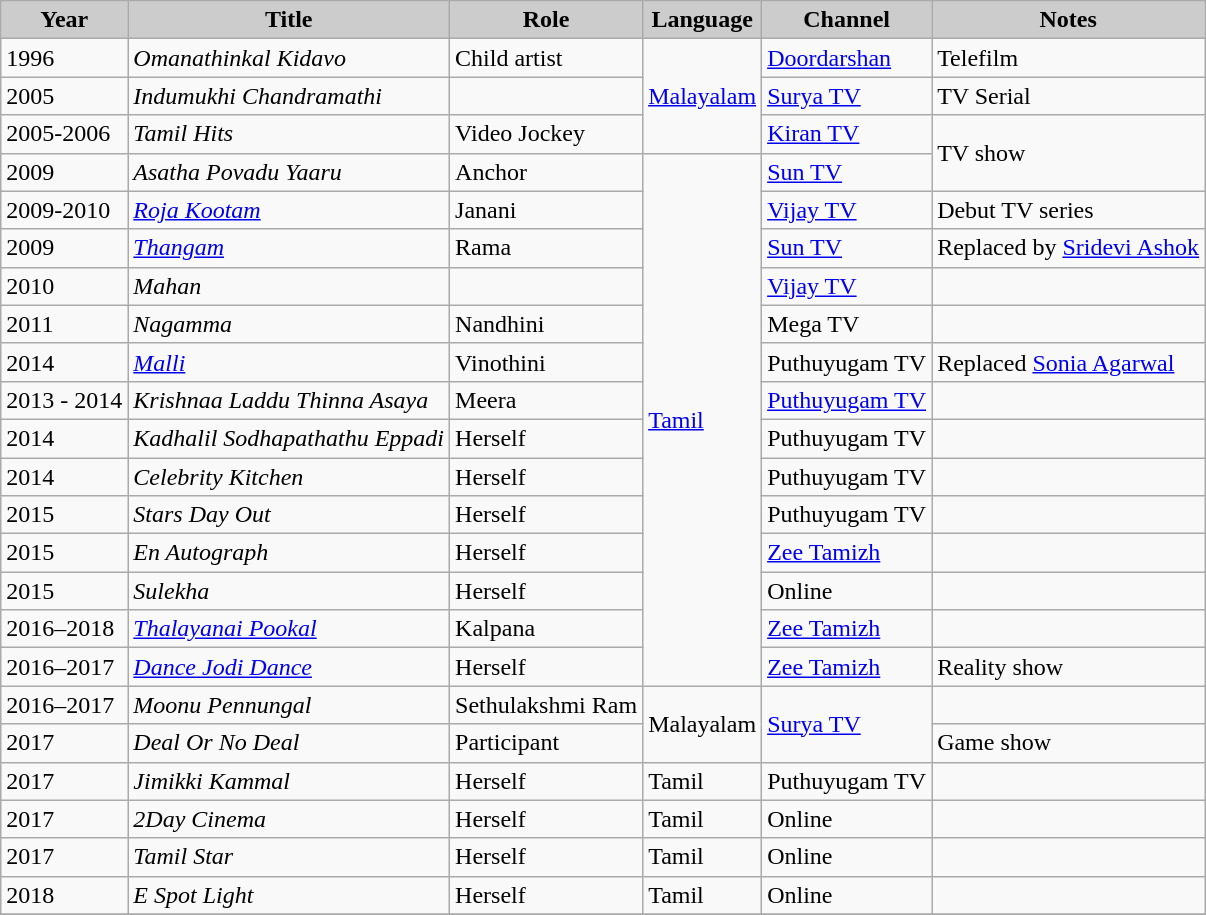<table class="wikitable">
<tr>
<th style="background:#ccc;">Year</th>
<th style="background:#ccc;">Title</th>
<th style="background:#ccc;">Role</th>
<th style="background:#ccc;">Language</th>
<th style="background:#ccc;">Channel</th>
<th style="background:#ccc;">Notes</th>
</tr>
<tr>
<td>1996</td>
<td><em>Omanathinkal Kidavo</em></td>
<td>Child artist</td>
<td rowspan=3><a href='#'>Malayalam</a></td>
<td><a href='#'>Doordarshan</a></td>
<td>Telefilm</td>
</tr>
<tr>
<td>2005</td>
<td><em>Indumukhi Chandramathi</em></td>
<td></td>
<td><a href='#'>Surya TV</a></td>
<td>TV Serial</td>
</tr>
<tr>
<td>2005-2006</td>
<td><em>Tamil Hits</em></td>
<td>Video Jockey</td>
<td><a href='#'>Kiran TV</a></td>
<td rowspan=2>TV show</td>
</tr>
<tr>
<td>2009</td>
<td><em>Asatha Povadu Yaaru</em></td>
<td>Anchor</td>
<td rowspan=14><a href='#'>Tamil</a></td>
<td><a href='#'>Sun TV</a></td>
</tr>
<tr>
<td>2009-2010</td>
<td><a href='#'><em>Roja Kootam</em></a></td>
<td>Janani</td>
<td><a href='#'>Vijay TV</a></td>
<td>Debut TV series</td>
</tr>
<tr>
<td>2009</td>
<td><a href='#'><em>Thangam</em></a></td>
<td>Rama</td>
<td><a href='#'>Sun TV</a></td>
<td>Replaced by <a href='#'>Sridevi Ashok</a></td>
</tr>
<tr>
<td>2010</td>
<td><em>Mahan</em></td>
<td></td>
<td><a href='#'>Vijay TV</a></td>
<td></td>
</tr>
<tr>
<td>2011</td>
<td><em>Nagamma</em></td>
<td>Nandhini</td>
<td>Mega TV</td>
<td></td>
</tr>
<tr>
<td>2014</td>
<td><a href='#'><em>Malli</em></a></td>
<td>Vinothini</td>
<td>Puthuyugam TV</td>
<td>Replaced <a href='#'>Sonia Agarwal</a></td>
</tr>
<tr>
<td>2013 - 2014</td>
<td><em>Krishnaa Laddu Thinna Asaya</em></td>
<td>Meera</td>
<td><a href='#'>Puthuyugam TV</a></td>
<td></td>
</tr>
<tr>
<td>2014</td>
<td><em>Kadhalil Sodhapathathu Eppadi</em></td>
<td>Herself</td>
<td>Puthuyugam TV</td>
<td></td>
</tr>
<tr>
<td>2014</td>
<td><em>Celebrity Kitchen</em></td>
<td>Herself</td>
<td>Puthuyugam TV</td>
<td></td>
</tr>
<tr>
<td>2015</td>
<td><em>Stars Day Out</em></td>
<td>Herself</td>
<td>Puthuyugam TV</td>
<td></td>
</tr>
<tr>
<td>2015</td>
<td><em>En Autograph</em></td>
<td>Herself</td>
<td><a href='#'>Zee Tamizh</a></td>
<td></td>
</tr>
<tr>
<td>2015</td>
<td><em>Sulekha</em></td>
<td>Herself</td>
<td>Online</td>
<td></td>
</tr>
<tr>
<td>2016–2018</td>
<td><em><a href='#'>Thalayanai Pookal</a></em></td>
<td>Kalpana</td>
<td><a href='#'>Zee Tamizh</a></td>
<td></td>
</tr>
<tr>
<td>2016–2017</td>
<td><em><a href='#'>Dance Jodi Dance</a></em></td>
<td>Herself</td>
<td><a href='#'>Zee Tamizh</a></td>
<td>Reality show</td>
</tr>
<tr>
<td>2016–2017</td>
<td><em>Moonu Pennungal</em></td>
<td>Sethulakshmi Ram</td>
<td rowspan=2>Malayalam</td>
<td rowspan=2><a href='#'>Surya TV</a></td>
<td></td>
</tr>
<tr>
<td>2017</td>
<td><em>Deal Or No Deal</em></td>
<td>Participant</td>
<td>Game show</td>
</tr>
<tr>
<td>2017</td>
<td><em>Jimikki Kammal</em></td>
<td>Herself</td>
<td>Tamil</td>
<td>Puthuyugam TV</td>
<td></td>
</tr>
<tr>
<td>2017</td>
<td><em>2Day Cinema</em></td>
<td>Herself</td>
<td>Tamil</td>
<td>Online</td>
<td></td>
</tr>
<tr>
<td>2017</td>
<td><em>Tamil Star</em></td>
<td>Herself</td>
<td>Tamil</td>
<td>Online</td>
<td></td>
</tr>
<tr>
<td>2018</td>
<td><em>E Spot Light</em></td>
<td>Herself</td>
<td>Tamil</td>
<td>Online</td>
<td></td>
</tr>
<tr>
</tr>
</table>
